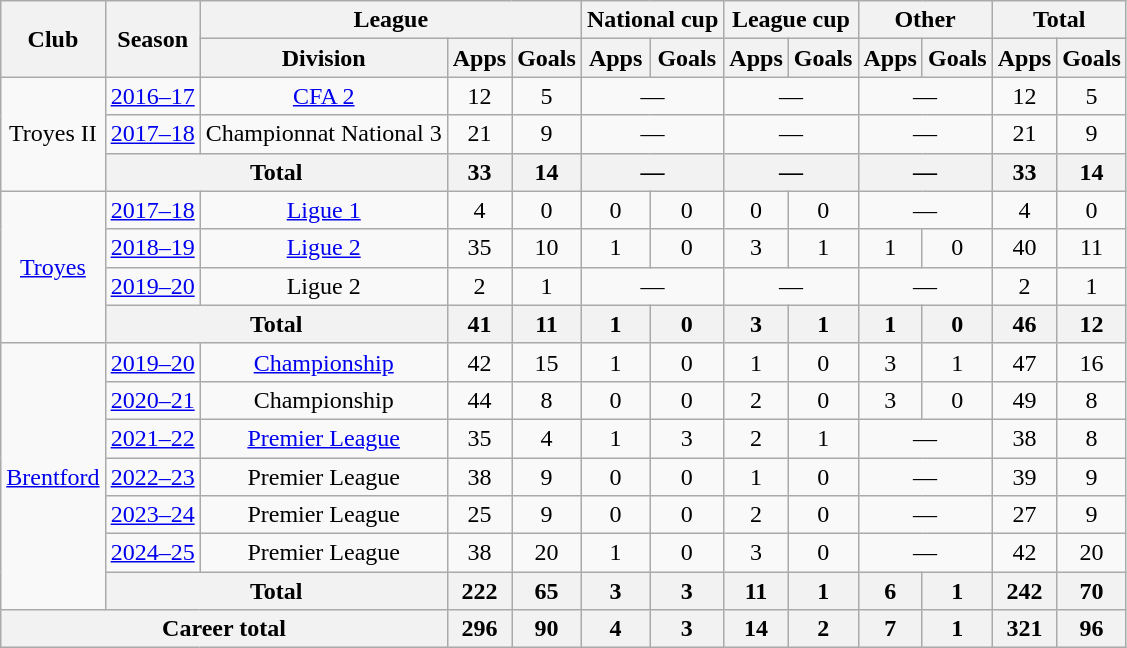<table class="wikitable" style="text-align: center">
<tr>
<th rowspan="2">Club</th>
<th rowspan="2">Season</th>
<th colspan="3">League</th>
<th colspan="2">National cup</th>
<th colspan="2">League cup</th>
<th colspan="2">Other</th>
<th colspan="2">Total</th>
</tr>
<tr>
<th>Division</th>
<th>Apps</th>
<th>Goals</th>
<th>Apps</th>
<th>Goals</th>
<th>Apps</th>
<th>Goals</th>
<th>Apps</th>
<th>Goals</th>
<th>Apps</th>
<th>Goals</th>
</tr>
<tr>
<td rowspan="3">Troyes II</td>
<td><a href='#'>2016–17</a></td>
<td><a href='#'>CFA 2</a></td>
<td>12</td>
<td>5</td>
<td colspan="2">―</td>
<td colspan="2">―</td>
<td colspan="2">―</td>
<td>12</td>
<td>5</td>
</tr>
<tr>
<td><a href='#'>2017–18</a></td>
<td>Championnat National 3</td>
<td>21</td>
<td>9</td>
<td colspan="2">―</td>
<td colspan="2">―</td>
<td colspan="2">―</td>
<td>21</td>
<td>9</td>
</tr>
<tr>
<th colspan="2">Total</th>
<th>33</th>
<th>14</th>
<th colspan="2">―</th>
<th colspan="2">―</th>
<th colspan="2">―</th>
<th>33</th>
<th>14</th>
</tr>
<tr>
<td rowspan="4"><a href='#'>Troyes</a></td>
<td><a href='#'>2017–18</a></td>
<td><a href='#'>Ligue 1</a></td>
<td>4</td>
<td>0</td>
<td>0</td>
<td>0</td>
<td>0</td>
<td>0</td>
<td colspan="2">―</td>
<td>4</td>
<td>0</td>
</tr>
<tr>
<td><a href='#'>2018–19</a></td>
<td><a href='#'>Ligue 2</a></td>
<td>35</td>
<td>10</td>
<td>1</td>
<td>0</td>
<td>3</td>
<td>1</td>
<td>1</td>
<td>0</td>
<td>40</td>
<td>11</td>
</tr>
<tr>
<td><a href='#'>2019–20</a></td>
<td>Ligue 2</td>
<td>2</td>
<td>1</td>
<td colspan="2">―</td>
<td colspan="2">―</td>
<td colspan="2">―</td>
<td>2</td>
<td>1</td>
</tr>
<tr>
<th colspan="2">Total</th>
<th>41</th>
<th>11</th>
<th>1</th>
<th>0</th>
<th>3</th>
<th>1</th>
<th>1</th>
<th>0</th>
<th>46</th>
<th>12</th>
</tr>
<tr>
<td rowspan="7"><a href='#'>Brentford</a></td>
<td><a href='#'>2019–20</a></td>
<td><a href='#'>Championship</a></td>
<td>42</td>
<td>15</td>
<td>1</td>
<td>0</td>
<td>1</td>
<td>0</td>
<td>3</td>
<td>1</td>
<td>47</td>
<td>16</td>
</tr>
<tr>
<td><a href='#'>2020–21</a></td>
<td>Championship</td>
<td>44</td>
<td>8</td>
<td>0</td>
<td>0</td>
<td>2</td>
<td>0</td>
<td>3</td>
<td>0</td>
<td>49</td>
<td>8</td>
</tr>
<tr>
<td><a href='#'>2021–22</a></td>
<td><a href='#'>Premier League</a></td>
<td>35</td>
<td>4</td>
<td>1</td>
<td>3</td>
<td>2</td>
<td>1</td>
<td colspan="2">―</td>
<td>38</td>
<td>8</td>
</tr>
<tr>
<td><a href='#'>2022–23</a></td>
<td>Premier League</td>
<td>38</td>
<td>9</td>
<td>0</td>
<td>0</td>
<td>1</td>
<td>0</td>
<td colspan="2">―</td>
<td>39</td>
<td>9</td>
</tr>
<tr>
<td><a href='#'>2023–24</a></td>
<td>Premier League</td>
<td>25</td>
<td>9</td>
<td>0</td>
<td>0</td>
<td>2</td>
<td>0</td>
<td colspan="2">―</td>
<td>27</td>
<td>9</td>
</tr>
<tr>
<td><a href='#'>2024–25</a></td>
<td>Premier League</td>
<td>38</td>
<td>20</td>
<td>1</td>
<td>0</td>
<td>3</td>
<td>0</td>
<td colspan="2">―</td>
<td>42</td>
<td>20</td>
</tr>
<tr>
<th colspan="2">Total</th>
<th>222</th>
<th>65</th>
<th>3</th>
<th>3</th>
<th>11</th>
<th>1</th>
<th>6</th>
<th>1</th>
<th>242</th>
<th>70</th>
</tr>
<tr>
<th colspan="3">Career total</th>
<th>296</th>
<th>90</th>
<th>4</th>
<th>3</th>
<th>14</th>
<th>2</th>
<th>7</th>
<th>1</th>
<th>321</th>
<th>96</th>
</tr>
</table>
